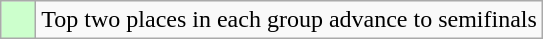<table class="wikitable">
<tr>
<td style="background:#cfc;">    </td>
<td>Top two places in each group advance to semifinals</td>
</tr>
</table>
